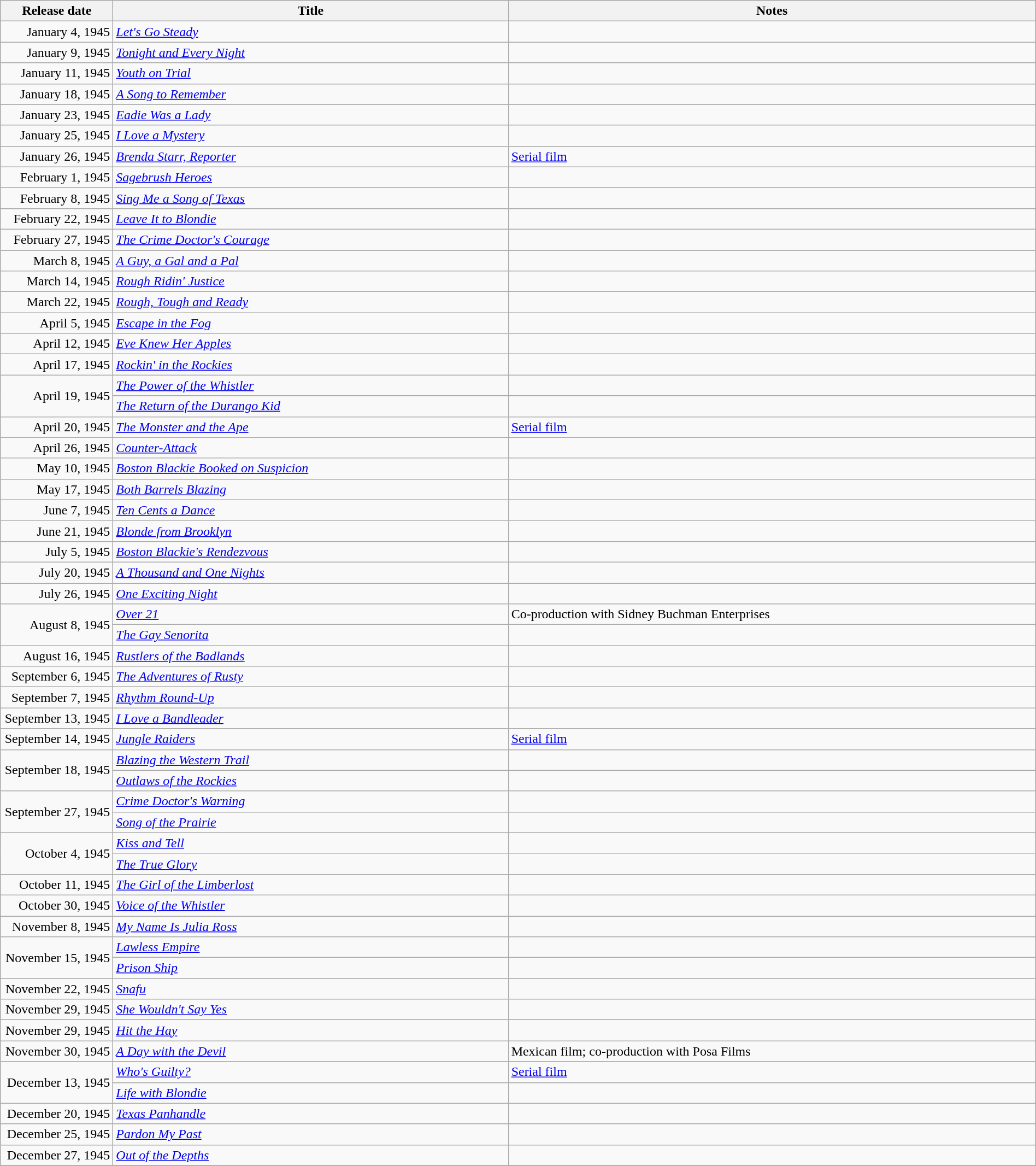<table class="wikitable sortable" style="width:100%;">
<tr>
<th scope="col" style="width:130px;">Release date</th>
<th>Title</th>
<th>Notes</th>
</tr>
<tr>
<td style="text-align:right;">January 4, 1945</td>
<td><em><a href='#'>Let's Go Steady</a></em></td>
<td></td>
</tr>
<tr>
<td style="text-align:right;">January 9, 1945</td>
<td><em><a href='#'>Tonight and Every Night</a></em></td>
<td></td>
</tr>
<tr>
<td style="text-align:right;">January 11, 1945</td>
<td><em><a href='#'>Youth on Trial</a></em></td>
<td></td>
</tr>
<tr>
<td style="text-align:right;">January 18, 1945</td>
<td><em><a href='#'>A Song to Remember</a></em></td>
<td></td>
</tr>
<tr>
<td style="text-align:right;">January 23, 1945</td>
<td><em><a href='#'>Eadie Was a Lady</a></em></td>
<td></td>
</tr>
<tr>
<td style="text-align:right;">January 25, 1945</td>
<td><em><a href='#'>I Love a Mystery</a></em></td>
<td></td>
</tr>
<tr>
<td style="text-align:right;">January 26, 1945</td>
<td><em><a href='#'>Brenda Starr, Reporter</a></em></td>
<td><a href='#'>Serial film</a></td>
</tr>
<tr>
<td style="text-align:right;">February 1, 1945</td>
<td><em><a href='#'>Sagebrush Heroes</a></em></td>
<td></td>
</tr>
<tr>
<td style="text-align:right;">February 8, 1945</td>
<td><em><a href='#'>Sing Me a Song of Texas</a></em></td>
<td></td>
</tr>
<tr>
<td style="text-align:right;">February 22, 1945</td>
<td><em><a href='#'>Leave It to Blondie</a></em></td>
<td></td>
</tr>
<tr>
<td style="text-align:right;">February 27, 1945</td>
<td><em><a href='#'>The Crime Doctor's Courage</a></em></td>
<td></td>
</tr>
<tr>
<td style="text-align:right;">March 8, 1945</td>
<td><em><a href='#'>A Guy, a Gal and a Pal</a></em></td>
<td></td>
</tr>
<tr>
<td style="text-align:right;">March 14, 1945</td>
<td><em><a href='#'>Rough Ridin' Justice</a></em></td>
<td></td>
</tr>
<tr>
<td style="text-align:right;">March 22, 1945</td>
<td><em><a href='#'>Rough, Tough and Ready</a></em></td>
<td></td>
</tr>
<tr>
<td style="text-align:right;">April 5, 1945</td>
<td><em><a href='#'>Escape in the Fog</a></em></td>
<td></td>
</tr>
<tr>
<td style="text-align:right;">April 12, 1945</td>
<td><em><a href='#'>Eve Knew Her Apples</a></em></td>
<td></td>
</tr>
<tr>
<td style="text-align:right;">April 17, 1945</td>
<td><em><a href='#'>Rockin' in the Rockies</a></em></td>
<td></td>
</tr>
<tr>
<td style="text-align:right;" rowspan=2>April 19, 1945</td>
<td><em><a href='#'>The Power of the Whistler</a></em></td>
<td></td>
</tr>
<tr>
<td><em><a href='#'>The Return of the Durango Kid</a></em></td>
<td></td>
</tr>
<tr>
<td style="text-align:right;">April 20, 1945</td>
<td><em><a href='#'>The Monster and the Ape</a></em></td>
<td><a href='#'>Serial film</a></td>
</tr>
<tr>
<td style="text-align:right;">April 26, 1945</td>
<td><em><a href='#'>Counter-Attack</a></em></td>
<td></td>
</tr>
<tr>
<td style="text-align:right;">May 10, 1945</td>
<td><em><a href='#'>Boston Blackie Booked on Suspicion</a></em></td>
<td></td>
</tr>
<tr>
<td style="text-align:right;">May 17, 1945</td>
<td><em><a href='#'>Both Barrels Blazing</a></em></td>
<td></td>
</tr>
<tr>
<td style="text-align:right;">June 7, 1945</td>
<td><em><a href='#'>Ten Cents a Dance</a></em></td>
<td></td>
</tr>
<tr>
<td style="text-align:right;">June 21, 1945</td>
<td><em><a href='#'>Blonde from Brooklyn</a></em></td>
<td></td>
</tr>
<tr>
<td style="text-align:right;">July 5, 1945</td>
<td><em><a href='#'>Boston Blackie's Rendezvous</a></em></td>
<td></td>
</tr>
<tr>
<td style="text-align:right;">July 20, 1945</td>
<td><em><a href='#'>A Thousand and One Nights</a></em></td>
<td></td>
</tr>
<tr>
<td style="text-align:right;">July 26, 1945</td>
<td><em><a href='#'>One Exciting Night</a></em></td>
<td></td>
</tr>
<tr>
<td style="text-align:right;" rowspan="2">August 8, 1945</td>
<td><em><a href='#'>Over 21</a></em></td>
<td>Co-production with Sidney Buchman Enterprises</td>
</tr>
<tr>
<td><em><a href='#'>The Gay Senorita</a></em></td>
<td></td>
</tr>
<tr>
<td style="text-align:right;">August 16, 1945</td>
<td><em><a href='#'>Rustlers of the Badlands</a></em></td>
<td></td>
</tr>
<tr>
<td style="text-align:right;">September 6, 1945</td>
<td><em><a href='#'>The Adventures of Rusty</a></em></td>
<td></td>
</tr>
<tr>
<td style="text-align:right;">September 7, 1945</td>
<td><em><a href='#'>Rhythm Round-Up</a></em></td>
<td></td>
</tr>
<tr>
<td style="text-align:right;">September 13, 1945</td>
<td><em><a href='#'>I Love a Bandleader</a></em></td>
<td></td>
</tr>
<tr>
<td style="text-align:right;">September 14, 1945</td>
<td><em><a href='#'>Jungle Raiders</a></em></td>
<td><a href='#'>Serial film</a></td>
</tr>
<tr>
<td style="text-align:right;" rowspan="2">September 18, 1945</td>
<td><em><a href='#'>Blazing the Western Trail</a></em></td>
<td></td>
</tr>
<tr>
<td><em><a href='#'>Outlaws of the Rockies</a></em></td>
<td></td>
</tr>
<tr>
<td style="text-align:right;" rowspan="2">September 27, 1945</td>
<td><em><a href='#'>Crime Doctor's Warning</a></em></td>
<td></td>
</tr>
<tr>
<td><em><a href='#'>Song of the Prairie</a></em></td>
<td></td>
</tr>
<tr>
<td style="text-align:right;" rowspan="2">October 4, 1945</td>
<td><em><a href='#'>Kiss and Tell</a></em></td>
<td></td>
</tr>
<tr>
<td><em><a href='#'>The True Glory</a></em></td>
<td></td>
</tr>
<tr>
<td style="text-align:right;">October 11, 1945</td>
<td><em><a href='#'>The Girl of the Limberlost</a></em></td>
<td></td>
</tr>
<tr>
<td style="text-align:right;">October 30, 1945</td>
<td><em><a href='#'>Voice of the Whistler</a></em></td>
<td></td>
</tr>
<tr>
<td style="text-align:right;">November 8, 1945</td>
<td><em><a href='#'>My Name Is Julia Ross</a></em></td>
<td></td>
</tr>
<tr>
<td style="text-align:right;" rowspan="2">November 15, 1945</td>
<td><em><a href='#'>Lawless Empire</a></em></td>
<td></td>
</tr>
<tr>
<td><em><a href='#'>Prison Ship</a></em></td>
<td></td>
</tr>
<tr>
<td style="text-align:right;">November 22, 1945</td>
<td><em><a href='#'>Snafu</a></em></td>
<td></td>
</tr>
<tr>
<td style="text-align:right;">November 29, 1945</td>
<td><em><a href='#'>She Wouldn't Say Yes</a></em></td>
<td></td>
</tr>
<tr>
<td style="text-align:right;">November 29, 1945</td>
<td><em><a href='#'>Hit the Hay</a></em></td>
<td></td>
</tr>
<tr>
<td style="text-align:right;">November 30, 1945</td>
<td><em><a href='#'>A Day with the Devil</a></em></td>
<td>Mexican film; co-production with Posa Films</td>
</tr>
<tr>
<td style="text-align:right;" rowspan="2">December 13, 1945</td>
<td><em><a href='#'>Who's Guilty?</a></em></td>
<td><a href='#'>Serial film</a></td>
</tr>
<tr>
<td><em><a href='#'>Life with Blondie</a></em></td>
<td></td>
</tr>
<tr>
<td style="text-align:right;">December 20, 1945</td>
<td><em><a href='#'>Texas Panhandle</a></em></td>
<td></td>
</tr>
<tr>
<td style="text-align:right;">December 25, 1945</td>
<td><em><a href='#'>Pardon My Past</a></em></td>
<td></td>
</tr>
<tr>
<td style="text-align:right;">December 27, 1945</td>
<td><em><a href='#'>Out of the Depths</a></em></td>
<td></td>
</tr>
<tr>
</tr>
</table>
